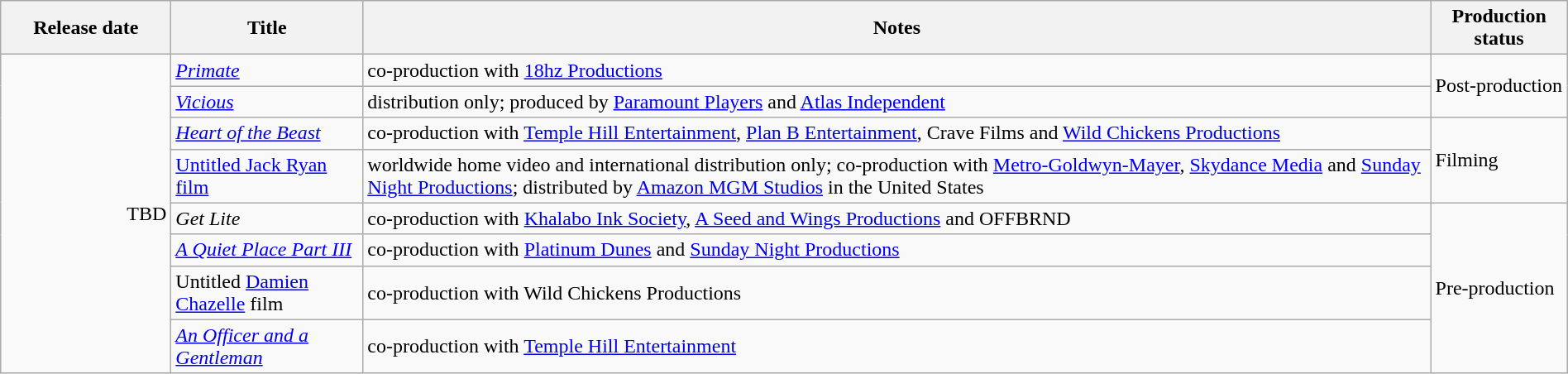<table class="wikitable plainrowheaders sortable" style="width:100%;">
<tr>
<th scope="col" style="width:130px;">Release date</th>
<th>Title</th>
<th>Notes</th>
<th>Production status</th>
</tr>
<tr>
<td rowspan="8" style="text-align:right;">TBD</td>
<td><em><a href='#'>Primate</a></em></td>
<td>co-production with <a href='#'>18hz Productions</a></td>
<td rowspan="2">Post-production</td>
</tr>
<tr>
<td><em><a href='#'>Vicious</a></em></td>
<td>distribution only; produced by <a href='#'>Paramount Players</a> and <a href='#'>Atlas Independent</a></td>
</tr>
<tr>
<td><em><a href='#'>Heart of the Beast</a></em></td>
<td>co-production with <a href='#'>Temple Hill Entertainment</a>, <a href='#'>Plan B Entertainment</a>, Crave Films and <a href='#'>Wild Chickens Productions</a></td>
<td rowspan="2">Filming</td>
</tr>
<tr>
<td><a href='#'>Untitled Jack Ryan film</a></td>
<td>worldwide home video and international distribution only; co-production with <a href='#'>Metro-Goldwyn-Mayer</a>, <a href='#'>Skydance Media</a> and <a href='#'>Sunday Night Productions</a>; distributed by <a href='#'>Amazon MGM Studios</a> in the United States</td>
</tr>
<tr>
<td><em>Get Lite</em></td>
<td>co-production with <a href='#'>Khalabo Ink Society</a>, <a href='#'>A Seed and Wings Productions</a> and OFFBRND</td>
<td rowspan="4">Pre-production</td>
</tr>
<tr>
<td><em><a href='#'>A Quiet Place Part III</a></em></td>
<td>co-production with <a href='#'>Platinum Dunes</a> and <a href='#'>Sunday Night Productions</a></td>
</tr>
<tr>
<td>Untitled <a href='#'>Damien Chazelle</a> film</td>
<td>co-production with Wild Chickens Productions</td>
</tr>
<tr>
<td><em><a href='#'>An Officer and a Gentleman</a></em></td>
<td>co-production with <a href='#'>Temple Hill Entertainment</a></td>
</tr>
</table>
